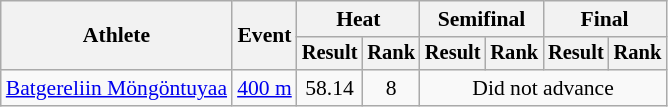<table class=wikitable style="font-size:90%">
<tr>
<th rowspan="2">Athlete</th>
<th rowspan="2">Event</th>
<th colspan="2">Heat</th>
<th colspan="2">Semifinal</th>
<th colspan="2">Final</th>
</tr>
<tr style="font-size:95%">
<th>Result</th>
<th>Rank</th>
<th>Result</th>
<th>Rank</th>
<th>Result</th>
<th>Rank</th>
</tr>
<tr align=center>
<td align=left><a href='#'>Batgereliin Möngöntuyaa</a></td>
<td align=left><a href='#'>400 m</a></td>
<td>58.14</td>
<td>8</td>
<td colspan=4>Did not advance</td>
</tr>
</table>
